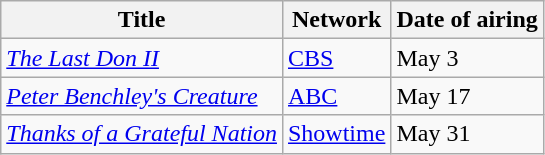<table class="wikitable">
<tr>
<th>Title</th>
<th>Network</th>
<th>Date of airing</th>
</tr>
<tr>
<td><em><a href='#'>The Last Don II</a></em></td>
<td><a href='#'>CBS</a></td>
<td>May 3</td>
</tr>
<tr>
<td><em><a href='#'>Peter Benchley's Creature</a></em></td>
<td><a href='#'>ABC</a></td>
<td>May 17</td>
</tr>
<tr>
<td><em><a href='#'>Thanks of a Grateful Nation</a></em></td>
<td><a href='#'>Showtime</a></td>
<td>May 31</td>
</tr>
</table>
